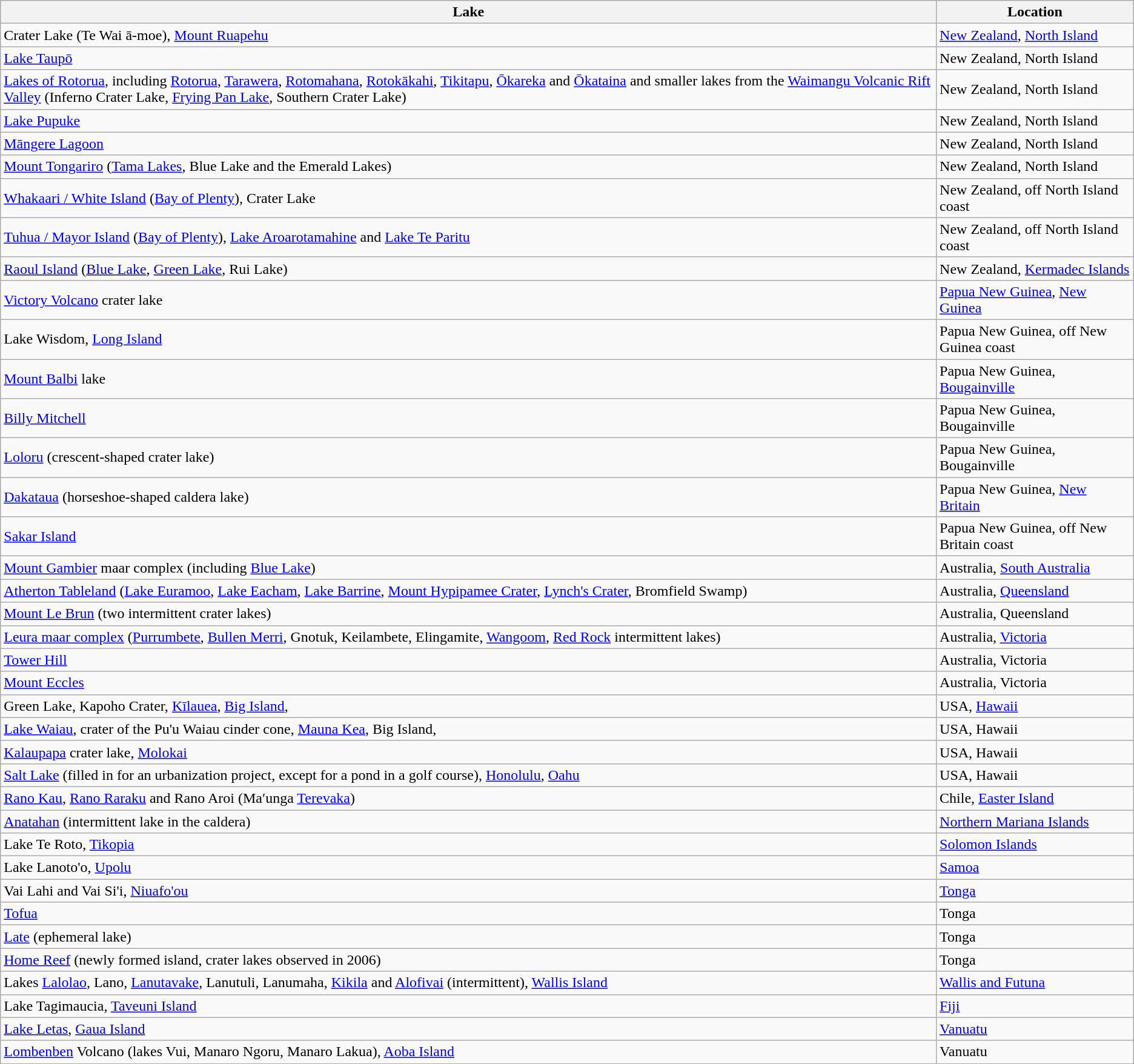<table class="wikitable">
<tr>
<th>Lake</th>
<th>Location</th>
</tr>
<tr>
<td>Crater Lake (Te Wai ā-moe), <a href='#'>Mount Ruapehu</a></td>
<td><a href='#'>New Zealand</a>, <a href='#'>North Island</a></td>
</tr>
<tr>
<td><a href='#'>Lake Taupō</a></td>
<td>New Zealand, North Island</td>
</tr>
<tr>
<td><a href='#'>Lakes of Rotorua</a>, including <a href='#'>Rotorua</a>, <a href='#'>Tarawera</a>, <a href='#'>Rotomahana</a>, <a href='#'>Rotokākahi</a>, <a href='#'>Tikitapu</a>, <a href='#'>Ōkareka</a> and <a href='#'>Ōkataina</a> and smaller lakes from the <a href='#'>Waimangu Volcanic Rift Valley</a> (Inferno Crater Lake, <a href='#'>Frying Pan Lake</a>, Southern Crater Lake)</td>
<td>New Zealand, North Island</td>
</tr>
<tr>
<td><a href='#'>Lake Pupuke</a></td>
<td>New Zealand, North Island</td>
</tr>
<tr>
<td><a href='#'>Māngere Lagoon</a></td>
<td>New Zealand, North Island</td>
</tr>
<tr>
<td><a href='#'>Mount Tongariro</a> (<a href='#'>Tama Lakes</a>, Blue Lake and the Emerald Lakes)</td>
<td>New Zealand, North Island</td>
</tr>
<tr>
<td><a href='#'>Whakaari / White Island</a> (<a href='#'>Bay of Plenty</a>), Crater Lake</td>
<td>New Zealand, off North Island coast</td>
</tr>
<tr>
<td><a href='#'>Tuhua / Mayor Island</a> (<a href='#'>Bay of Plenty</a>), <a href='#'>Lake Aroarotamahine</a> and <a href='#'>Lake Te Paritu</a></td>
<td>New Zealand, off North Island coast</td>
</tr>
<tr>
<td><a href='#'>Raoul Island</a> (<a href='#'>Blue Lake</a>, <a href='#'>Green Lake</a>, Rui Lake)</td>
<td>New Zealand, <a href='#'>Kermadec Islands</a></td>
</tr>
<tr>
<td><a href='#'>Victory Volcano</a> crater lake</td>
<td><a href='#'>Papua New Guinea</a>, <a href='#'>New Guinea</a></td>
</tr>
<tr>
<td>Lake Wisdom, <a href='#'>Long Island</a></td>
<td>Papua New Guinea, off New Guinea coast</td>
</tr>
<tr>
<td><a href='#'>Mount Balbi</a> lake</td>
<td>Papua New Guinea, <a href='#'>Bougainville</a></td>
</tr>
<tr>
<td><a href='#'>Billy Mitchell</a></td>
<td>Papua New Guinea, Bougainville</td>
</tr>
<tr>
<td><a href='#'>Loloru</a> (crescent-shaped crater lake)</td>
<td>Papua New Guinea, Bougainville</td>
</tr>
<tr>
<td><a href='#'>Dakataua</a> (horseshoe-shaped caldera lake)</td>
<td>Papua New Guinea, <a href='#'>New Britain</a></td>
</tr>
<tr>
<td><a href='#'>Sakar Island</a></td>
<td>Papua New Guinea, off New Britain coast</td>
</tr>
<tr>
<td><a href='#'>Mount Gambier</a> maar complex (including <a href='#'>Blue Lake</a>)</td>
<td>Australia, <a href='#'>South Australia</a></td>
</tr>
<tr>
<td><a href='#'>Atherton Tableland</a> (<a href='#'>Lake Euramoo</a>, <a href='#'>Lake Eacham</a>, <a href='#'>Lake Barrine</a>, <a href='#'>Mount Hypipamee Crater</a>, <a href='#'>Lynch's Crater</a>, Bromfield Swamp)</td>
<td>Australia, <a href='#'>Queensland</a></td>
</tr>
<tr>
<td><a href='#'>Mount Le Brun</a> (two intermittent crater lakes)</td>
<td>Australia, Queensland</td>
</tr>
<tr>
<td><a href='#'>Leura maar complex</a> (<a href='#'>Purrumbete</a>, <a href='#'>Bullen Merri</a>, Gnotuk, Keilambete, Elingamite, <a href='#'>Wangoom</a>, <a href='#'>Red Rock</a> intermittent lakes)</td>
<td>Australia, <a href='#'>Victoria</a></td>
</tr>
<tr>
<td><a href='#'>Tower Hill</a></td>
<td>Australia, Victoria</td>
</tr>
<tr>
<td><a href='#'>Mount Eccles</a></td>
<td>Australia, Victoria</td>
</tr>
<tr>
<td>Green Lake, Kapoho Crater, <a href='#'>Kīlauea</a>, <a href='#'>Big Island</a>,</td>
<td>USA, <a href='#'>Hawaii</a></td>
</tr>
<tr>
<td><a href='#'>Lake Waiau</a>, crater of the Pu'u Waiau cinder cone, <a href='#'>Mauna Kea</a>, Big Island,</td>
<td>USA, Hawaii</td>
</tr>
<tr>
<td><a href='#'>Kalaupapa</a> crater lake, <a href='#'>Molokai</a></td>
<td>USA, Hawaii</td>
</tr>
<tr>
<td><a href='#'>Salt Lake</a> (filled in for an urbanization project, except for a pond in a golf course), <a href='#'>Honolulu</a>, <a href='#'>Oahu</a></td>
<td>USA, Hawaii</td>
</tr>
<tr>
<td><a href='#'>Rano Kau</a>, <a href='#'>Rano Raraku</a> and Rano Aroi (Ma′unga <a href='#'>Terevaka</a>)</td>
<td>Chile, <a href='#'>Easter Island</a></td>
</tr>
<tr>
<td><a href='#'>Anatahan</a> (intermittent lake in the caldera)</td>
<td><a href='#'>Northern Mariana Islands</a></td>
</tr>
<tr>
<td>Lake Te Roto, <a href='#'>Tikopia</a></td>
<td><a href='#'>Solomon Islands</a></td>
</tr>
<tr>
<td>Lake Lanoto'o, <a href='#'>Upolu</a></td>
<td><a href='#'>Samoa</a></td>
</tr>
<tr>
<td>Vai Lahi and Vai Si'i, <a href='#'>Niuafo'ou</a></td>
<td><a href='#'>Tonga</a></td>
</tr>
<tr>
<td><a href='#'>Tofua</a></td>
<td>Tonga</td>
</tr>
<tr>
<td><a href='#'>Late</a> (ephemeral lake)</td>
<td>Tonga</td>
</tr>
<tr>
<td><a href='#'>Home Reef</a> (newly formed island, crater lakes observed in 2006)</td>
<td>Tonga</td>
</tr>
<tr>
<td>Lakes <a href='#'>Lalolao</a>, Lano, <a href='#'>Lanutavake</a>, Lanutuli, Lanumaha, <a href='#'>Kikila</a> and <a href='#'>Alofivai</a> (intermittent), <a href='#'>Wallis Island</a></td>
<td><a href='#'>Wallis and Futuna</a></td>
</tr>
<tr>
<td>Lake Tagimaucia, <a href='#'>Taveuni Island</a></td>
<td><a href='#'>Fiji</a></td>
</tr>
<tr>
<td><a href='#'>Lake Letas</a>, <a href='#'>Gaua Island</a></td>
<td><a href='#'>Vanuatu</a></td>
</tr>
<tr>
<td><a href='#'>Lombenben</a> Volcano (lakes Vui, Manaro Ngoru, Manaro Lakua), <a href='#'>Aoba Island</a></td>
<td>Vanuatu</td>
</tr>
</table>
